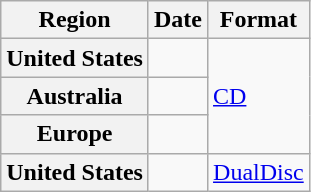<table class="wikitable plainrowheaders">
<tr>
<th scope="col">Region</th>
<th scope="col">Date</th>
<th scope="col">Format</th>
</tr>
<tr>
<th scope="row">United States</th>
<td></td>
<td rowspan="3"><a href='#'>CD</a></td>
</tr>
<tr>
<th scope="row">Australia</th>
<td></td>
</tr>
<tr>
<th scope="row">Europe</th>
<td></td>
</tr>
<tr>
<th scope="row">United States</th>
<td></td>
<td><a href='#'>DualDisc</a></td>
</tr>
</table>
